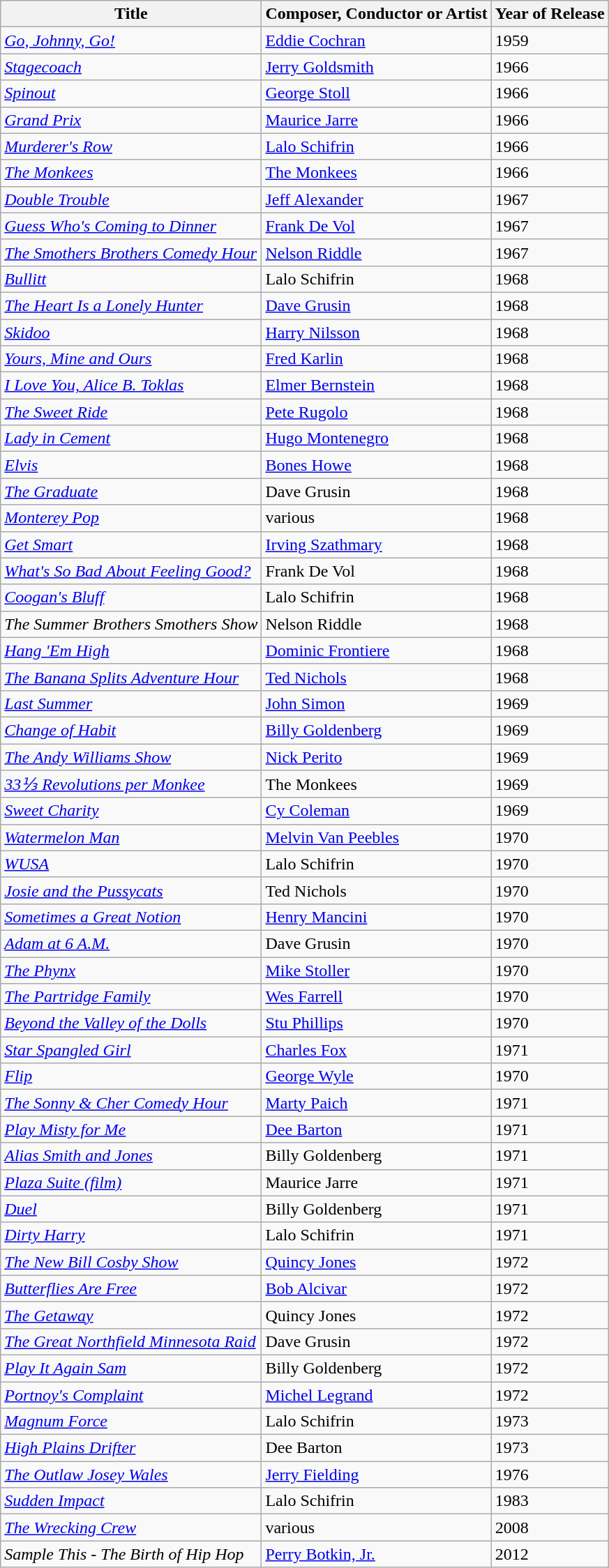<table class="wikitable">
<tr>
<th>Title</th>
<th>Composer, Conductor or Artist</th>
<th>Year of Release</th>
</tr>
<tr>
<td><em><a href='#'>Go, Johnny, Go!</a></em></td>
<td><a href='#'>Eddie Cochran</a></td>
<td>1959</td>
</tr>
<tr>
<td><em><a href='#'>Stagecoach</a></em></td>
<td><a href='#'>Jerry Goldsmith</a></td>
<td>1966</td>
</tr>
<tr>
<td><em><a href='#'>Spinout</a></em></td>
<td><a href='#'>George Stoll</a></td>
<td>1966</td>
</tr>
<tr>
<td><em><a href='#'>Grand Prix</a></em></td>
<td><a href='#'>Maurice Jarre</a></td>
<td>1966</td>
</tr>
<tr>
<td><em><a href='#'>Murderer's Row</a></em></td>
<td><a href='#'>Lalo Schifrin</a></td>
<td>1966</td>
</tr>
<tr>
<td><em><a href='#'>The Monkees</a></em></td>
<td><a href='#'>The Monkees</a></td>
<td>1966</td>
</tr>
<tr>
<td><em><a href='#'>Double Trouble</a></em></td>
<td><a href='#'>Jeff Alexander</a></td>
<td>1967</td>
</tr>
<tr>
<td><em><a href='#'>Guess Who's Coming to Dinner</a></em></td>
<td><a href='#'>Frank De Vol</a></td>
<td>1967</td>
</tr>
<tr>
<td><em><a href='#'>The Smothers Brothers Comedy Hour</a></em></td>
<td><a href='#'>Nelson Riddle</a></td>
<td>1967</td>
</tr>
<tr>
<td><em><a href='#'>Bullitt</a></em></td>
<td>Lalo Schifrin</td>
<td>1968</td>
</tr>
<tr>
<td><em><a href='#'>The Heart Is a Lonely Hunter</a></em></td>
<td><a href='#'>Dave Grusin</a></td>
<td>1968</td>
</tr>
<tr>
<td><em><a href='#'>Skidoo</a></em></td>
<td><a href='#'>Harry Nilsson</a></td>
<td>1968</td>
</tr>
<tr>
<td><em><a href='#'>Yours, Mine and Ours</a></em></td>
<td><a href='#'>Fred Karlin</a></td>
<td>1968</td>
</tr>
<tr>
<td><em><a href='#'>I Love You, Alice B. Toklas</a></em></td>
<td><a href='#'>Elmer Bernstein</a></td>
<td>1968</td>
</tr>
<tr>
<td><em><a href='#'>The Sweet Ride</a></em></td>
<td><a href='#'>Pete Rugolo</a></td>
<td>1968</td>
</tr>
<tr>
<td><em><a href='#'>Lady in Cement</a></em></td>
<td><a href='#'>Hugo Montenegro</a></td>
<td>1968</td>
</tr>
<tr>
<td><em><a href='#'>Elvis</a></em></td>
<td><a href='#'>Bones Howe</a></td>
<td>1968</td>
</tr>
<tr>
<td><em><a href='#'>The Graduate</a></em></td>
<td>Dave Grusin</td>
<td>1968</td>
</tr>
<tr>
<td><em><a href='#'>Monterey Pop</a></em></td>
<td>various</td>
<td>1968</td>
</tr>
<tr>
<td><em><a href='#'>Get Smart</a></em></td>
<td><a href='#'>Irving Szathmary</a></td>
<td>1968</td>
</tr>
<tr>
<td><em><a href='#'>What's So Bad About Feeling Good?</a></em></td>
<td>Frank De Vol</td>
<td>1968</td>
</tr>
<tr>
<td><em><a href='#'>Coogan's Bluff</a></em></td>
<td>Lalo Schifrin</td>
<td>1968</td>
</tr>
<tr>
<td><em>The Summer Brothers Smothers Show</em></td>
<td>Nelson Riddle</td>
<td>1968</td>
</tr>
<tr>
<td><em><a href='#'>Hang 'Em High</a></em></td>
<td><a href='#'>Dominic Frontiere</a></td>
<td>1968</td>
</tr>
<tr>
<td><em><a href='#'>The Banana Splits Adventure Hour</a></em></td>
<td><a href='#'>Ted Nichols</a></td>
<td>1968</td>
</tr>
<tr>
<td><em><a href='#'>Last Summer</a></em></td>
<td><a href='#'>John Simon</a></td>
<td>1969</td>
</tr>
<tr>
<td><em><a href='#'>Change of Habit</a></em></td>
<td><a href='#'>Billy Goldenberg</a></td>
<td>1969</td>
</tr>
<tr>
<td><em><a href='#'>The Andy Williams Show</a></em></td>
<td><a href='#'>Nick Perito</a></td>
<td>1969</td>
</tr>
<tr>
<td><em><a href='#'>33⅓ Revolutions per Monkee</a></em></td>
<td>The Monkees</td>
<td>1969</td>
</tr>
<tr>
<td><em><a href='#'>Sweet Charity</a></em></td>
<td><a href='#'>Cy Coleman</a></td>
<td>1969</td>
</tr>
<tr>
<td><em><a href='#'>Watermelon Man</a></em></td>
<td><a href='#'>Melvin Van Peebles</a></td>
<td>1970</td>
</tr>
<tr>
<td><em><a href='#'>WUSA</a></em></td>
<td>Lalo Schifrin</td>
<td>1970</td>
</tr>
<tr>
<td><em><a href='#'>Josie and the Pussycats</a></em></td>
<td>Ted Nichols</td>
<td>1970</td>
</tr>
<tr>
<td><em><a href='#'>Sometimes a Great Notion</a></em></td>
<td><a href='#'>Henry Mancini</a></td>
<td>1970</td>
</tr>
<tr>
<td><em><a href='#'>Adam at 6 A.M.</a></em></td>
<td>Dave Grusin</td>
<td>1970</td>
</tr>
<tr>
<td><em><a href='#'>The Phynx</a></em></td>
<td><a href='#'>Mike Stoller</a></td>
<td>1970</td>
</tr>
<tr>
<td><em><a href='#'>The Partridge Family</a></em></td>
<td><a href='#'>Wes Farrell</a></td>
<td>1970</td>
</tr>
<tr>
<td><em><a href='#'>Beyond the Valley of the Dolls</a></em></td>
<td><a href='#'>Stu Phillips</a></td>
<td>1970</td>
</tr>
<tr>
<td><em><a href='#'>Star Spangled Girl</a></em></td>
<td><a href='#'>Charles Fox</a></td>
<td>1971</td>
</tr>
<tr>
<td><em><a href='#'>Flip</a></em></td>
<td><a href='#'>George Wyle</a></td>
<td>1970</td>
</tr>
<tr>
<td><em><a href='#'>The Sonny & Cher Comedy Hour</a></em></td>
<td><a href='#'>Marty Paich</a></td>
<td>1971</td>
</tr>
<tr>
<td><em><a href='#'>Play Misty for Me</a></em></td>
<td><a href='#'>Dee Barton</a></td>
<td>1971</td>
</tr>
<tr>
<td><em><a href='#'>Alias Smith and Jones</a></em></td>
<td>Billy Goldenberg</td>
<td>1971</td>
</tr>
<tr>
<td><em><a href='#'>Plaza Suite (film)</a></em></td>
<td>Maurice Jarre</td>
<td>1971</td>
</tr>
<tr>
<td><em><a href='#'>Duel</a></em></td>
<td>Billy Goldenberg</td>
<td>1971</td>
</tr>
<tr>
<td><em><a href='#'>Dirty Harry</a></em></td>
<td>Lalo Schifrin</td>
<td>1971</td>
</tr>
<tr>
<td><em><a href='#'>The New Bill Cosby Show</a></em></td>
<td><a href='#'>Quincy Jones</a></td>
<td>1972</td>
</tr>
<tr>
<td><em><a href='#'>Butterflies Are Free</a></em></td>
<td><a href='#'>Bob Alcivar</a></td>
<td>1972</td>
</tr>
<tr>
<td><em><a href='#'>The Getaway</a></em></td>
<td>Quincy Jones</td>
<td>1972</td>
</tr>
<tr>
<td><em><a href='#'>The Great Northfield Minnesota Raid</a></em></td>
<td>Dave Grusin</td>
<td>1972</td>
</tr>
<tr>
<td><em><a href='#'>Play It Again Sam</a></em></td>
<td>Billy Goldenberg</td>
<td>1972</td>
</tr>
<tr>
<td><em><a href='#'>Portnoy's Complaint</a></em></td>
<td><a href='#'>Michel Legrand</a></td>
<td>1972</td>
</tr>
<tr>
<td><em><a href='#'>Magnum Force</a></em></td>
<td>Lalo Schifrin</td>
<td>1973</td>
</tr>
<tr>
<td><em><a href='#'>High Plains Drifter</a></em></td>
<td>Dee Barton</td>
<td>1973</td>
</tr>
<tr>
<td><em><a href='#'>The Outlaw Josey Wales</a></em></td>
<td><a href='#'>Jerry Fielding</a></td>
<td>1976</td>
</tr>
<tr>
<td><em><a href='#'>Sudden Impact</a></em></td>
<td>Lalo Schifrin</td>
<td>1983</td>
</tr>
<tr>
<td><em><a href='#'>The Wrecking Crew</a></em></td>
<td>various</td>
<td>2008</td>
</tr>
<tr>
<td><em>Sample This - The Birth of Hip Hop</em></td>
<td><a href='#'>Perry Botkin, Jr.</a></td>
<td>2012</td>
</tr>
</table>
